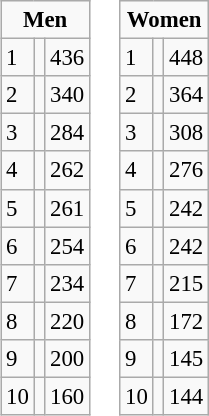<table style="margin: 1em auto;">
<tr ---- valign="top">
<td><br><table class="wikitable" style="font-size: 95%">
<tr>
<td colspan="3" align="center"><strong>Men</strong></td>
</tr>
<tr>
<td>1</td>
<td align="left"></td>
<td>436</td>
</tr>
<tr>
<td>2</td>
<td align="left"></td>
<td>340</td>
</tr>
<tr>
<td>3</td>
<td align="left"></td>
<td>284</td>
</tr>
<tr>
<td>4</td>
<td align="left"></td>
<td>262</td>
</tr>
<tr>
<td>5</td>
<td align="left"></td>
<td>261</td>
</tr>
<tr>
<td>6</td>
<td align="left"></td>
<td>254</td>
</tr>
<tr>
<td>7</td>
<td align="left"></td>
<td>234</td>
</tr>
<tr>
<td>8</td>
<td align="left"></td>
<td>220</td>
</tr>
<tr>
<td>9</td>
<td align="left"></td>
<td>200</td>
</tr>
<tr>
<td>10</td>
<td align="left"></td>
<td>160</td>
</tr>
</table>
</td>
<td><br><table class="wikitable" style="font-size: 95%">
<tr>
<td colspan="3" align="center"><strong>Women</strong></td>
</tr>
<tr>
<td>1</td>
<td align="left"></td>
<td>448</td>
</tr>
<tr>
<td>2</td>
<td align="left"></td>
<td>364</td>
</tr>
<tr>
<td>3</td>
<td align="left"></td>
<td>308</td>
</tr>
<tr>
<td>4</td>
<td align="left"></td>
<td>276</td>
</tr>
<tr>
<td>5</td>
<td align="left"></td>
<td>242</td>
</tr>
<tr>
<td>6</td>
<td align="left"></td>
<td>242</td>
</tr>
<tr>
<td>7</td>
<td align="left"></td>
<td>215</td>
</tr>
<tr>
<td>8</td>
<td align="left"></td>
<td>172</td>
</tr>
<tr>
<td>9</td>
<td align="left"></td>
<td>145</td>
</tr>
<tr>
<td>10</td>
<td align="left"></td>
<td>144</td>
</tr>
</table>
</td>
<td></td>
</tr>
</table>
